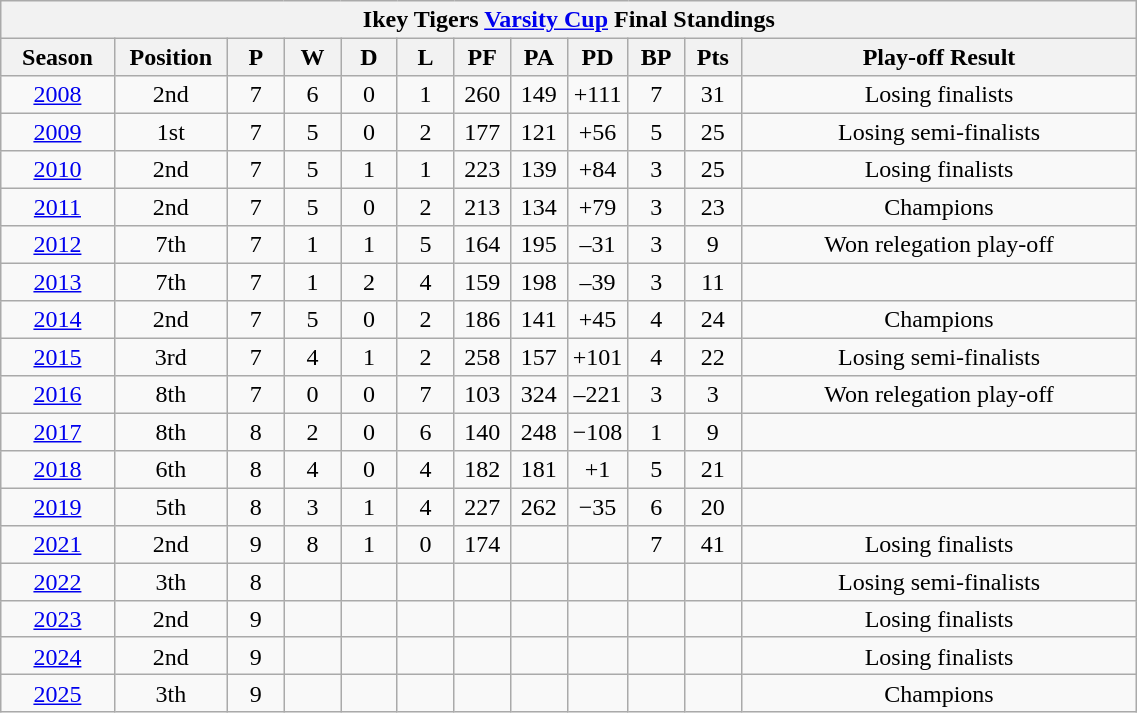<table class="wikitable" style="text-align:center; line-height:110%; font-size:100%; width:60%;">
<tr>
<th colspan="15" cellpadding="0" cellspacing="0"><strong>Ikey Tigers <a href='#'>Varsity Cup</a> Final Standings</strong></th>
</tr>
<tr>
<th style="width:10%;">Season</th>
<th style="width:10%;">Position</th>
<th style="width:5%;">P</th>
<th style="width:5%;">W</th>
<th style="width:5%;">D</th>
<th style="width:5%;">L</th>
<th style="width:5%;">PF</th>
<th style="width:5%;">PA</th>
<th style="width:5%;">PD</th>
<th style="width:5%;">BP</th>
<th style="width:5%;">Pts</th>
<th style="width:35%;">Play-off Result</th>
</tr>
<tr>
<td><a href='#'>2008</a></td>
<td>2nd</td>
<td>7</td>
<td>6</td>
<td>0</td>
<td>1</td>
<td>260</td>
<td>149</td>
<td>+111</td>
<td>7</td>
<td>31</td>
<td>Losing finalists</td>
</tr>
<tr>
<td><a href='#'>2009</a></td>
<td>1st</td>
<td>7</td>
<td>5</td>
<td>0</td>
<td>2</td>
<td>177</td>
<td>121</td>
<td>+56</td>
<td>5</td>
<td>25</td>
<td>Losing semi-finalists</td>
</tr>
<tr>
<td><a href='#'>2010</a></td>
<td>2nd</td>
<td>7</td>
<td>5</td>
<td>1</td>
<td>1</td>
<td>223</td>
<td>139</td>
<td>+84</td>
<td>3</td>
<td>25</td>
<td>Losing finalists</td>
</tr>
<tr>
<td><a href='#'>2011</a></td>
<td>2nd</td>
<td>7</td>
<td>5</td>
<td>0</td>
<td>2</td>
<td>213</td>
<td>134</td>
<td>+79</td>
<td>3</td>
<td>23</td>
<td>Champions</td>
</tr>
<tr>
<td><a href='#'>2012</a></td>
<td>7th</td>
<td>7</td>
<td>1</td>
<td>1</td>
<td>5</td>
<td>164</td>
<td>195</td>
<td>–31</td>
<td>3</td>
<td>9</td>
<td>Won relegation play-off</td>
</tr>
<tr>
<td><a href='#'>2013</a></td>
<td>7th</td>
<td>7</td>
<td>1</td>
<td>2</td>
<td>4</td>
<td>159</td>
<td>198</td>
<td>–39</td>
<td>3</td>
<td>11</td>
<td></td>
</tr>
<tr>
<td><a href='#'>2014</a></td>
<td>2nd</td>
<td>7</td>
<td>5</td>
<td>0</td>
<td>2</td>
<td>186</td>
<td>141</td>
<td>+45</td>
<td>4</td>
<td>24</td>
<td>Champions</td>
</tr>
<tr>
<td><a href='#'>2015</a></td>
<td>3rd</td>
<td>7</td>
<td>4</td>
<td>1</td>
<td>2</td>
<td>258</td>
<td>157</td>
<td>+101</td>
<td>4</td>
<td>22</td>
<td>Losing semi-finalists</td>
</tr>
<tr>
<td><a href='#'>2016</a></td>
<td>8th</td>
<td>7</td>
<td>0</td>
<td>0</td>
<td>7</td>
<td>103</td>
<td>324</td>
<td>–221</td>
<td>3</td>
<td>3</td>
<td>Won relegation play-off</td>
</tr>
<tr>
<td><a href='#'>2017</a></td>
<td>8th</td>
<td>8</td>
<td>2</td>
<td>0</td>
<td>6</td>
<td>140</td>
<td>248</td>
<td>−108</td>
<td>1</td>
<td>9</td>
<td></td>
</tr>
<tr>
<td><a href='#'>2018</a></td>
<td>6th</td>
<td>8</td>
<td>4</td>
<td>0</td>
<td>4</td>
<td>182</td>
<td>181</td>
<td>+1</td>
<td>5</td>
<td>21</td>
<td></td>
</tr>
<tr>
<td><a href='#'>2019</a></td>
<td>5th</td>
<td>8</td>
<td>3</td>
<td>1</td>
<td>4</td>
<td>227</td>
<td>262</td>
<td>−35</td>
<td>6</td>
<td>20</td>
<td></td>
</tr>
<tr>
<td><a href='#'>2021</a></td>
<td>2nd</td>
<td>9</td>
<td>8</td>
<td>1</td>
<td>0</td>
<td>174</td>
<td></td>
<td></td>
<td>7</td>
<td>41</td>
<td>Losing finalists</td>
</tr>
<tr>
<td><a href='#'>2022</a></td>
<td>3th</td>
<td>8</td>
<td></td>
<td></td>
<td></td>
<td></td>
<td></td>
<td></td>
<td></td>
<td></td>
<td>Losing semi-finalists</td>
</tr>
<tr>
<td><a href='#'>2023</a></td>
<td>2nd</td>
<td>9</td>
<td></td>
<td></td>
<td></td>
<td></td>
<td></td>
<td></td>
<td></td>
<td></td>
<td>Losing finalists</td>
</tr>
<tr>
<td><a href='#'>2024</a></td>
<td>2nd</td>
<td>9</td>
<td></td>
<td></td>
<td></td>
<td></td>
<td></td>
<td></td>
<td></td>
<td></td>
<td>Losing finalists</td>
</tr>
<tr>
<td><a href='#'>2025</a></td>
<td>3th</td>
<td>9</td>
<td></td>
<td></td>
<td></td>
<td></td>
<td></td>
<td></td>
<td></td>
<td></td>
<td>Champions</td>
</tr>
</table>
